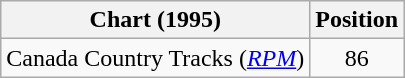<table class="wikitable sortable">
<tr>
<th scope="col">Chart (1995)</th>
<th scope="col">Position</th>
</tr>
<tr>
<td>Canada Country Tracks (<em><a href='#'>RPM</a></em>)</td>
<td align="center">86</td>
</tr>
</table>
